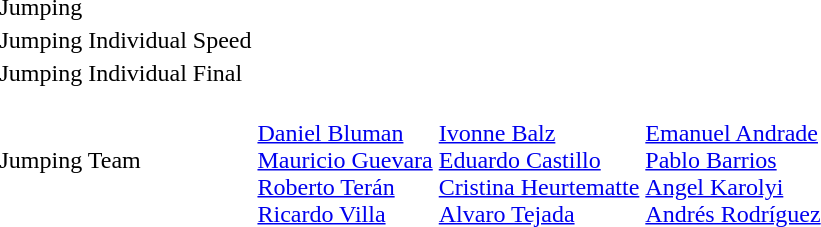<table>
<tr>
<td>Jumping</td>
<td></td>
<td></td>
<td></td>
</tr>
<tr>
<td>Jumping Individual Speed</td>
<td></td>
<td></td>
<td></td>
</tr>
<tr>
<td>Jumping Individual Final</td>
<td></td>
<td></td>
<td></td>
</tr>
<tr>
<td>Jumping Team</td>
<td><br><a href='#'>Daniel Bluman</a><br><a href='#'>Mauricio Guevara</a><br><a href='#'>Roberto Terán</a><br><a href='#'>Ricardo Villa</a></td>
<td><br><a href='#'>Ivonne Balz</a><br><a href='#'>Eduardo Castillo</a><br><a href='#'>Cristina Heurtematte</a><br><a href='#'>Alvaro Tejada</a></td>
<td><br><a href='#'>Emanuel Andrade</a><br><a href='#'>Pablo Barrios</a><br><a href='#'>Angel Karolyi</a><br><a href='#'>Andrés Rodríguez</a></td>
</tr>
</table>
